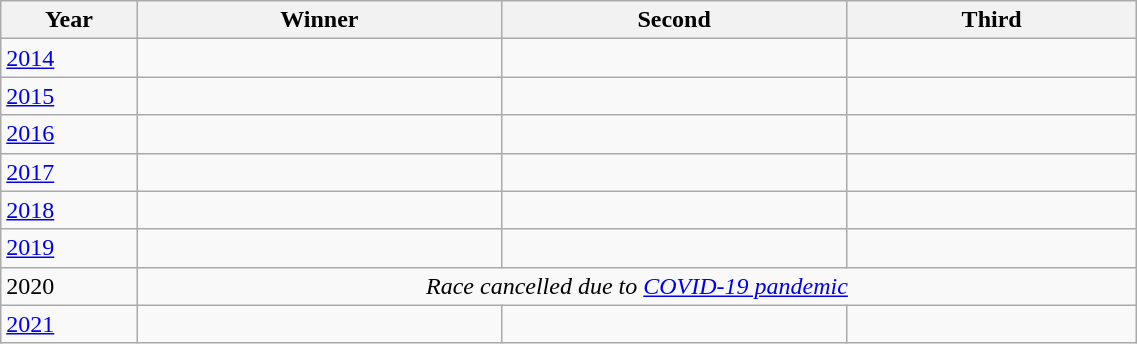<table class="wikitable" style="font-size:100%" width=60%>
<tr>
<th>Year</th>
<th>Winner</th>
<th>Second</th>
<th>Third</th>
</tr>
<tr>
<td><a href='#'>2014</a></td>
<td></td>
<td></td>
<td></td>
</tr>
<tr>
<td><a href='#'>2015</a></td>
<td></td>
<td></td>
<td></td>
</tr>
<tr>
<td><a href='#'>2016</a></td>
<td></td>
<td></td>
<td></td>
</tr>
<tr>
<td><a href='#'>2017</a></td>
<td></td>
<td></td>
<td></td>
</tr>
<tr>
<td><a href='#'>2018</a></td>
<td></td>
<td></td>
<td></td>
</tr>
<tr>
<td><a href='#'>2019</a></td>
<td></td>
<td></td>
<td></td>
</tr>
<tr>
<td>2020</td>
<td align=center colspan=3><em>Race cancelled due to <a href='#'>COVID-19 pandemic</a></em></td>
</tr>
<tr>
<td><a href='#'>2021</a></td>
<td></td>
<td></td>
<td></td>
</tr>
</table>
